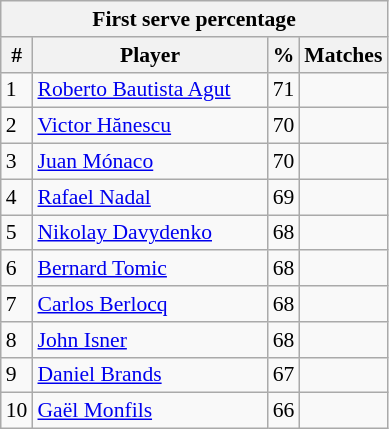<table class="wikitable sortable" style=font-size:90%>
<tr>
<th colspan=4>First serve percentage</th>
</tr>
<tr>
<th>#</th>
<th width=150>Player</th>
<th>%</th>
<th>Matches</th>
</tr>
<tr bgcolor=>
<td>1</td>
<td> <a href='#'>Roberto Bautista Agut</a></td>
<td>71</td>
<td></td>
</tr>
<tr>
<td>2</td>
<td> <a href='#'>Victor Hănescu</a></td>
<td>70</td>
<td></td>
</tr>
<tr bgcolor=>
<td>3</td>
<td> <a href='#'>Juan Mónaco</a></td>
<td>70</td>
<td></td>
</tr>
<tr>
<td>4</td>
<td> <a href='#'>Rafael Nadal</a></td>
<td>69</td>
<td></td>
</tr>
<tr bgcolor=>
<td>5</td>
<td> <a href='#'>Nikolay Davydenko</a></td>
<td>68</td>
<td></td>
</tr>
<tr>
<td>6</td>
<td> <a href='#'>Bernard Tomic</a></td>
<td>68</td>
<td></td>
</tr>
<tr bgcolor=>
<td>7</td>
<td> <a href='#'>Carlos Berlocq</a></td>
<td>68</td>
<td></td>
</tr>
<tr>
<td>8</td>
<td> <a href='#'>John Isner</a></td>
<td>68</td>
<td></td>
</tr>
<tr bgcolor=>
<td>9</td>
<td> <a href='#'>Daniel Brands</a></td>
<td>67</td>
<td></td>
</tr>
<tr>
<td>10</td>
<td> <a href='#'>Gaël Monfils</a></td>
<td>66</td>
<td></td>
</tr>
</table>
